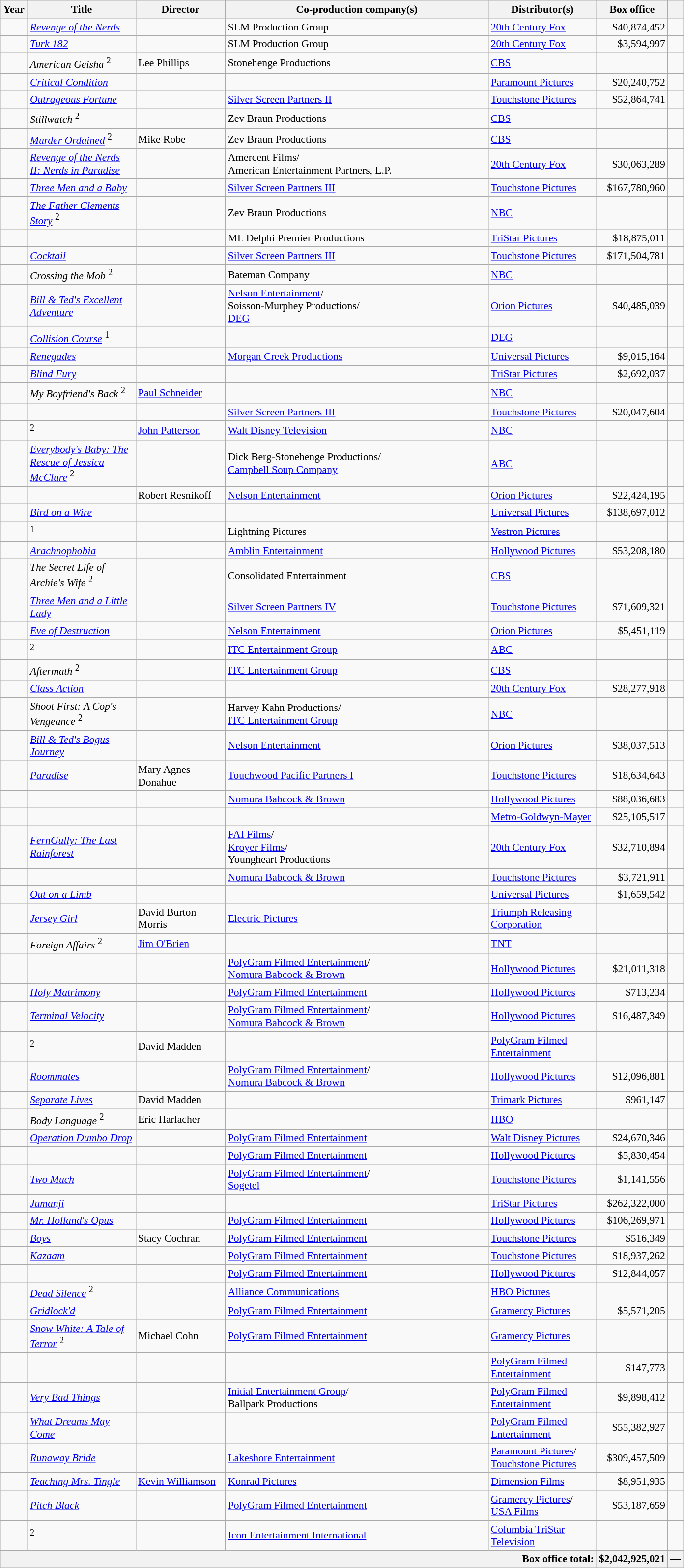<table class="wikitable sortable">
<tr style="font-size:90%">
<th width="30">Year</th>
<th width="140">Title</th>
<th width="115">Director</th>
<th width="350">Co-production company(s)</th>
<th width="140">Distributor(s)</th>
<th width="80">Box office</th>
<th class="unsortable"></th>
</tr>
<tr style="font-size:90%">
<td></td>
<td><em><a href='#'>Revenge of the Nerds</a></em></td>
<td></td>
<td>SLM Production Group</td>
<td><a href='#'>20th Century Fox</a></td>
<td style="text-align:right">$40,874,452</td>
<td style="text-align:center"></td>
</tr>
<tr style="font-size:90%">
<td></td>
<td><em><a href='#'>Turk 182</a></em></td>
<td></td>
<td>SLM Production Group</td>
<td><a href='#'>20th Century Fox</a></td>
<td style="text-align:right">$3,594,997</td>
<td style="text-align:center"></td>
</tr>
<tr style="font-size:90%">
<td></td>
<td><em>American Geisha</em> <sup>2</sup></td>
<td>Lee Phillips</td>
<td>Stonehenge Productions</td>
<td><a href='#'>CBS</a></td>
<td style="text-align:right"></td>
<td style="text-align:center"></td>
</tr>
<tr style="font-size:90%">
<td></td>
<td><em><a href='#'>Critical Condition</a></em></td>
<td></td>
<td></td>
<td><a href='#'>Paramount Pictures</a></td>
<td style="text-align:right">$20,240,752</td>
<td style="text-align:center"></td>
</tr>
<tr style="font-size:90%">
<td></td>
<td><em><a href='#'>Outrageous Fortune</a></em></td>
<td></td>
<td><a href='#'>Silver Screen Partners II</a></td>
<td><a href='#'>Touchstone Pictures</a></td>
<td style="text-align:right">$52,864,741</td>
<td style="text-align:center"></td>
</tr>
<tr style="font-size:90%">
<td></td>
<td><em>Stillwatch</em> <sup>2</sup></td>
<td></td>
<td>Zev Braun Productions</td>
<td><a href='#'>CBS</a></td>
<td style="text-align:right"></td>
<td style="text-align:center"></td>
</tr>
<tr style="font-size:90%">
<td></td>
<td><em><a href='#'>Murder Ordained</a></em> <sup>2</sup></td>
<td>Mike Robe</td>
<td>Zev Braun Productions</td>
<td><a href='#'>CBS</a></td>
<td style="text-align:right"></td>
<td style="text-align:center"></td>
</tr>
<tr style="font-size:90%">
<td></td>
<td><em><a href='#'>Revenge of the Nerds II: Nerds in Paradise</a></em></td>
<td></td>
<td>Amercent Films/<br>American Entertainment Partners, L.P.</td>
<td><a href='#'>20th Century Fox</a></td>
<td style="text-align:right">$30,063,289</td>
<td style="text-align:center"></td>
</tr>
<tr style="font-size:90%">
<td></td>
<td><em><a href='#'>Three Men and a Baby</a></em></td>
<td></td>
<td><a href='#'>Silver Screen Partners III</a></td>
<td><a href='#'>Touchstone Pictures</a></td>
<td style="text-align:right">$167,780,960</td>
<td style="text-align:center"></td>
</tr>
<tr style="font-size:90%">
<td></td>
<td><em><a href='#'>The Father Clements Story</a></em> <sup>2</sup></td>
<td></td>
<td>Zev Braun Productions</td>
<td><a href='#'>NBC</a></td>
<td style="text-align:right"></td>
<td style="text-align:center"></td>
</tr>
<tr style="font-size:90%">
<td></td>
<td><em></em></td>
<td></td>
<td>ML Delphi Premier Productions</td>
<td><a href='#'>TriStar Pictures</a></td>
<td style="text-align:right">$18,875,011</td>
<td style="text-align:center"></td>
</tr>
<tr style="font-size:90%">
<td></td>
<td><em><a href='#'>Cocktail</a></em></td>
<td></td>
<td><a href='#'>Silver Screen Partners III</a></td>
<td><a href='#'>Touchstone Pictures</a></td>
<td style="text-align:right">$171,504,781</td>
<td style="text-align:center"></td>
</tr>
<tr style="font-size:90%">
<td></td>
<td><em>Crossing the Mob</em> <sup>2</sup></td>
<td></td>
<td>Bateman Company</td>
<td><a href='#'>NBC</a></td>
<td style="text-align:right"></td>
<td style="text-align:center"></td>
</tr>
<tr style="font-size:90%">
<td></td>
<td><em><a href='#'>Bill & Ted's Excellent Adventure</a></em></td>
<td></td>
<td><a href='#'>Nelson Entertainment</a>/<br>Soisson-Murphey Productions/<br><a href='#'>DEG</a></td>
<td><a href='#'>Orion Pictures</a></td>
<td style="text-align:right">$40,485,039</td>
<td style="text-align:center"></td>
</tr>
<tr style="font-size:90%">
<td></td>
<td><em><a href='#'>Collision Course</a></em> <sup>1</sup></td>
<td></td>
<td></td>
<td><a href='#'>DEG</a></td>
<td style="text-align:right"></td>
<td style="text-align:center"></td>
</tr>
<tr style="font-size:90%">
<td></td>
<td><em><a href='#'>Renegades</a></em></td>
<td></td>
<td><a href='#'>Morgan Creek Productions</a></td>
<td><a href='#'>Universal Pictures</a></td>
<td style="text-align:right">$9,015,164</td>
<td style="text-align:center"></td>
</tr>
<tr style="font-size:90%">
<td></td>
<td><em><a href='#'>Blind Fury</a></em></td>
<td></td>
<td></td>
<td><a href='#'>TriStar Pictures</a></td>
<td style="text-align:right">$2,692,037</td>
<td style="text-align:center"></td>
</tr>
<tr style="font-size:90%">
<td></td>
<td><em>My Boyfriend's Back</em> <sup>2</sup></td>
<td><a href='#'>Paul Schneider</a></td>
<td></td>
<td><a href='#'>NBC</a></td>
<td style="text-align:right"></td>
<td style="text-align:center"></td>
</tr>
<tr style="font-size:90%">
<td></td>
<td><em></em></td>
<td></td>
<td><a href='#'>Silver Screen Partners III</a></td>
<td><a href='#'>Touchstone Pictures</a></td>
<td style="text-align:right">$20,047,604</td>
<td style="text-align:center"></td>
</tr>
<tr style="font-size:90%">
<td></td>
<td><em></em> <sup>2</sup></td>
<td><a href='#'>John Patterson</a></td>
<td><a href='#'>Walt Disney Television</a></td>
<td><a href='#'>NBC</a></td>
<td style="text-align:right"></td>
<td style="text-align:center"></td>
</tr>
<tr style="font-size:90%">
<td></td>
<td><em><a href='#'>Everybody's Baby: The Rescue of Jessica McClure</a></em> <sup>2</sup></td>
<td></td>
<td>Dick Berg-Stonehenge Productions/<br><a href='#'>Campbell Soup Company</a></td>
<td><a href='#'>ABC</a></td>
<td style="text-align:right"></td>
<td style="text-align:center"></td>
</tr>
<tr style="font-size:90%">
<td></td>
<td><em></em></td>
<td>Robert Resnikoff</td>
<td><a href='#'>Nelson Entertainment</a></td>
<td><a href='#'>Orion Pictures</a></td>
<td style="text-align:right">$22,424,195</td>
<td style="text-align:center"></td>
</tr>
<tr style="font-size:90%">
<td></td>
<td><em><a href='#'>Bird on a Wire</a></em></td>
<td></td>
<td></td>
<td><a href='#'>Universal Pictures</a></td>
<td style="text-align:right">$138,697,012</td>
<td style="text-align:center"></td>
</tr>
<tr style="font-size:90%">
<td></td>
<td><em></em> <sup>1</sup></td>
<td></td>
<td>Lightning Pictures</td>
<td><a href='#'>Vestron Pictures</a></td>
<td style="text-align:right"></td>
<td style="text-align:center"></td>
</tr>
<tr style="font-size:90%">
<td></td>
<td><em><a href='#'>Arachnophobia</a></em></td>
<td></td>
<td><a href='#'>Amblin Entertainment</a></td>
<td><a href='#'>Hollywood Pictures</a></td>
<td style="text-align:right">$53,208,180</td>
<td style="text-align:center"></td>
</tr>
<tr style="font-size:90%">
<td></td>
<td><em>The Secret Life of Archie's Wife</em> <sup>2</sup></td>
<td></td>
<td>Consolidated Entertainment</td>
<td><a href='#'>CBS</a></td>
<td style="text-align:right"></td>
<td style="text-align:center"></td>
</tr>
<tr style="font-size:90%">
<td></td>
<td><em><a href='#'>Three Men and a Little Lady</a></em></td>
<td></td>
<td><a href='#'>Silver Screen Partners IV</a></td>
<td><a href='#'>Touchstone Pictures</a></td>
<td style="text-align:right">$71,609,321</td>
<td style="text-align:center"></td>
</tr>
<tr style="font-size:90%">
<td></td>
<td><em><a href='#'>Eve of Destruction</a></em></td>
<td></td>
<td><a href='#'>Nelson Entertainment</a></td>
<td><a href='#'>Orion Pictures</a></td>
<td style="text-align:right">$5,451,119</td>
<td style="text-align:center"></td>
</tr>
<tr style="font-size:90%">
<td></td>
<td><em></em> <sup>2</sup></td>
<td></td>
<td><a href='#'>ITC Entertainment Group</a></td>
<td><a href='#'>ABC</a></td>
<td style="text-align:right"></td>
<td style="text-align:center"></td>
</tr>
<tr style="font-size:90%">
<td></td>
<td><em>Aftermath</em> <sup>2</sup></td>
<td></td>
<td><a href='#'>ITC Entertainment Group</a></td>
<td><a href='#'>CBS</a></td>
<td style="text-align:right"></td>
<td style="text-align:center"></td>
</tr>
<tr style="font-size:90%">
<td></td>
<td><em><a href='#'>Class Action</a></em></td>
<td></td>
<td></td>
<td><a href='#'>20th Century Fox</a></td>
<td style="text-align:right">$28,277,918</td>
<td style="text-align:center"></td>
</tr>
<tr style="font-size:90%">
<td></td>
<td><em>Shoot First: A Cop's Vengeance</em> <sup>2</sup></td>
<td></td>
<td>Harvey Kahn Productions/<br><a href='#'>ITC Entertainment Group</a></td>
<td><a href='#'>NBC</a></td>
<td style="text-align:right"></td>
<td style="text-align:center"></td>
</tr>
<tr style="font-size:90%">
<td></td>
<td><em><a href='#'>Bill & Ted's Bogus Journey</a></em></td>
<td></td>
<td><a href='#'>Nelson Entertainment</a></td>
<td><a href='#'>Orion Pictures</a></td>
<td style="text-align:right">$38,037,513</td>
<td style="text-align:center"></td>
</tr>
<tr style="font-size:90%">
<td></td>
<td><em><a href='#'>Paradise</a></em></td>
<td>Mary Agnes Donahue</td>
<td><a href='#'>Touchwood Pacific Partners I</a></td>
<td><a href='#'>Touchstone Pictures</a></td>
<td style="text-align:right">$18,634,643</td>
<td style="text-align:center"></td>
</tr>
<tr style="font-size:90%">
<td></td>
<td><em></em></td>
<td></td>
<td><a href='#'>Nomura Babcock & Brown</a></td>
<td><a href='#'>Hollywood Pictures</a></td>
<td style="text-align:right">$88,036,683</td>
<td style="text-align:center"></td>
</tr>
<tr style="font-size:90%">
<td></td>
<td><em></em></td>
<td></td>
<td></td>
<td><a href='#'>Metro-Goldwyn-Mayer</a></td>
<td style="text-align:right">$25,105,517</td>
<td style="text-align:center"></td>
</tr>
<tr style="font-size:90%">
<td></td>
<td><em><a href='#'>FernGully: The Last Rainforest</a></em></td>
<td></td>
<td><a href='#'>FAI Films</a>/<br><a href='#'>Kroyer Films</a>/<br>Youngheart Productions</td>
<td><a href='#'>20th Century Fox</a></td>
<td style="text-align:right">$32,710,894</td>
<td style="text-align:center"></td>
</tr>
<tr style="font-size:90%">
<td></td>
<td><em></em></td>
<td></td>
<td><a href='#'>Nomura Babcock & Brown</a></td>
<td><a href='#'>Touchstone Pictures</a></td>
<td style="text-align:right">$3,721,911</td>
<td style="text-align:center"></td>
</tr>
<tr style="font-size:90%">
<td></td>
<td><em><a href='#'>Out on a Limb</a></em></td>
<td></td>
<td></td>
<td><a href='#'>Universal Pictures</a></td>
<td style="text-align:right">$1,659,542</td>
<td style="text-align:center"></td>
</tr>
<tr style="font-size:90%">
<td></td>
<td><em><a href='#'>Jersey Girl</a></em></td>
<td>David Burton Morris</td>
<td><a href='#'>Electric Pictures</a></td>
<td><a href='#'>Triumph Releasing Corporation</a></td>
<td style="text-align:right"></td>
<td></td>
</tr>
<tr style="font-size:90%">
<td></td>
<td><em>Foreign Affairs</em> <sup>2</sup></td>
<td><a href='#'>Jim O'Brien</a></td>
<td></td>
<td><a href='#'>TNT</a></td>
<td style="text-align:right"></td>
<td style="text-align:center"></td>
</tr>
<tr style="font-size:90%">
<td></td>
<td><em></em></td>
<td></td>
<td><a href='#'>PolyGram Filmed Entertainment</a>/<br><a href='#'>Nomura Babcock & Brown</a></td>
<td><a href='#'>Hollywood Pictures</a></td>
<td style="text-align:right">$21,011,318</td>
<td style="text-align:center"></td>
</tr>
<tr style="font-size:90%">
<td></td>
<td><em><a href='#'>Holy Matrimony</a></em></td>
<td></td>
<td><a href='#'>PolyGram Filmed Entertainment</a></td>
<td><a href='#'>Hollywood Pictures</a></td>
<td style="text-align:right">$713,234</td>
<td style="text-align:center"></td>
</tr>
<tr style="font-size:90%">
<td></td>
<td><em><a href='#'>Terminal Velocity</a></em></td>
<td></td>
<td><a href='#'>PolyGram Filmed Entertainment</a>/<br><a href='#'>Nomura Babcock & Brown</a></td>
<td><a href='#'>Hollywood Pictures</a></td>
<td style="text-align:right">$16,487,349</td>
<td style="text-align:center"></td>
</tr>
<tr style="font-size:90%">
<td></td>
<td><em></em> <sup>2</sup></td>
<td>David Madden</td>
<td></td>
<td><a href='#'>PolyGram Filmed Entertainment</a></td>
<td style="text-align:right"></td>
<td style="text-align:center"></td>
</tr>
<tr style="font-size:90%">
<td></td>
<td><em><a href='#'>Roommates</a></em></td>
<td></td>
<td><a href='#'>PolyGram Filmed Entertainment</a>/<br><a href='#'>Nomura Babcock & Brown</a></td>
<td><a href='#'>Hollywood Pictures</a></td>
<td style="text-align:right">$12,096,881</td>
<td style="text-align:center"></td>
</tr>
<tr style="font-size:90%">
<td></td>
<td><em><a href='#'>Separate Lives</a></em></td>
<td>David Madden</td>
<td></td>
<td><a href='#'>Trimark Pictures</a></td>
<td style="text-align:right">$961,147</td>
<td style="text-align:center"></td>
</tr>
<tr style="font-size:90%">
<td></td>
<td><em>Body Language</em> <sup>2</sup></td>
<td>Eric Harlacher</td>
<td></td>
<td><a href='#'>HBO</a></td>
<td style="text-align:right"></td>
<td style="text-align:center"></td>
</tr>
<tr style="font-size:90%">
<td></td>
<td><em><a href='#'>Operation Dumbo Drop</a></em></td>
<td></td>
<td><a href='#'>PolyGram Filmed Entertainment</a></td>
<td><a href='#'>Walt Disney Pictures</a></td>
<td style="text-align:right">$24,670,346</td>
<td style="text-align:center"></td>
</tr>
<tr style="font-size:90%">
<td></td>
<td><em></em></td>
<td></td>
<td><a href='#'>PolyGram Filmed Entertainment</a></td>
<td><a href='#'>Hollywood Pictures</a></td>
<td style="text-align:right">$5,830,454</td>
<td style="text-align:center"></td>
</tr>
<tr style="font-size:90%">
<td></td>
<td><em><a href='#'>Two Much</a></em></td>
<td></td>
<td><a href='#'>PolyGram Filmed Entertainment</a>/<br><a href='#'>Sogetel</a></td>
<td><a href='#'>Touchstone Pictures</a></td>
<td style="text-align:right">$1,141,556</td>
<td style="text-align:center"></td>
</tr>
<tr style="font-size:90%">
<td></td>
<td><em><a href='#'>Jumanji</a></em></td>
<td></td>
<td></td>
<td><a href='#'>TriStar Pictures</a></td>
<td style="text-align:right">$262,322,000</td>
<td style="text-align:center"></td>
</tr>
<tr style="font-size:90%">
<td></td>
<td><em><a href='#'>Mr. Holland's Opus</a></em></td>
<td></td>
<td><a href='#'>PolyGram Filmed Entertainment</a></td>
<td><a href='#'>Hollywood Pictures</a></td>
<td style="text-align:right">$106,269,971</td>
<td style="text-align:center"></td>
</tr>
<tr style="font-size:90%">
<td></td>
<td><em><a href='#'>Boys</a></em></td>
<td>Stacy Cochran</td>
<td><a href='#'>PolyGram Filmed Entertainment</a></td>
<td><a href='#'>Touchstone Pictures</a></td>
<td style="text-align:right">$516,349</td>
<td style="text-align:center"></td>
</tr>
<tr style="font-size:90%">
<td></td>
<td><em><a href='#'>Kazaam</a></em></td>
<td></td>
<td><a href='#'>PolyGram Filmed Entertainment</a></td>
<td><a href='#'>Touchstone Pictures</a></td>
<td style="text-align:right">$18,937,262</td>
<td style="text-align:center"></td>
</tr>
<tr style="font-size:90%">
<td></td>
<td><em></em></td>
<td></td>
<td><a href='#'>PolyGram Filmed Entertainment</a></td>
<td><a href='#'>Hollywood Pictures</a></td>
<td style="text-align:right">$12,844,057</td>
<td style="text-align:center"></td>
</tr>
<tr style="font-size:90%">
<td></td>
<td><em><a href='#'>Dead Silence</a></em> <sup>2</sup></td>
<td></td>
<td><a href='#'>Alliance Communications</a></td>
<td><a href='#'>HBO Pictures</a></td>
<td style="text-align:right"></td>
<td style="text-align:center"></td>
</tr>
<tr style="font-size:90%">
<td></td>
<td><em><a href='#'>Gridlock'd</a></em></td>
<td></td>
<td><a href='#'>PolyGram Filmed Entertainment</a></td>
<td><a href='#'>Gramercy Pictures</a></td>
<td style="text-align:right">$5,571,205</td>
<td style="text-align:center"></td>
</tr>
<tr style="font-size:90%">
<td></td>
<td><em><a href='#'>Snow White: A Tale of Terror</a></em> <sup>2</sup></td>
<td>Michael Cohn</td>
<td><a href='#'>PolyGram Filmed Entertainment</a></td>
<td><a href='#'>Gramercy Pictures</a></td>
<td style="text-align:right"></td>
<td style="text-align:center"></td>
</tr>
<tr style="font-size:90%">
<td></td>
<td><em></em></td>
<td></td>
<td></td>
<td><a href='#'>PolyGram Filmed Entertainment</a></td>
<td style="text-align:right">$147,773</td>
<td style="text-align:center"></td>
</tr>
<tr style="font-size:90%">
<td></td>
<td><em><a href='#'>Very Bad Things</a></em></td>
<td></td>
<td><a href='#'>Initial Entertainment Group</a>/<br>Ballpark Productions</td>
<td><a href='#'>PolyGram Filmed Entertainment</a></td>
<td style="text-align:right">$9,898,412</td>
<td style="text-align:center"></td>
</tr>
<tr style="font-size:90%">
<td></td>
<td><em><a href='#'>What Dreams May Come</a></em></td>
<td></td>
<td></td>
<td><a href='#'>PolyGram Filmed Entertainment</a></td>
<td style="text-align:right">$55,382,927</td>
<td style="text-align:center"></td>
</tr>
<tr style="font-size:90%">
<td></td>
<td><em><a href='#'>Runaway Bride</a></em></td>
<td></td>
<td><a href='#'>Lakeshore Entertainment</a></td>
<td><a href='#'>Paramount Pictures</a>/<br><a href='#'>Touchstone Pictures</a></td>
<td style="text-align:right">$309,457,509</td>
<td style="text-align:center"></td>
</tr>
<tr style="font-size:90%">
<td></td>
<td><em><a href='#'>Teaching Mrs. Tingle</a></em></td>
<td><a href='#'>Kevin Williamson</a></td>
<td><a href='#'>Konrad Pictures</a></td>
<td><a href='#'>Dimension Films</a></td>
<td style="text-align:right">$8,951,935</td>
<td style="text-align:center"></td>
</tr>
<tr style="font-size:90%">
<td></td>
<td><em><a href='#'>Pitch Black</a></em></td>
<td></td>
<td><a href='#'>PolyGram Filmed Entertainment</a></td>
<td><a href='#'>Gramercy Pictures</a>/<br><a href='#'>USA Films</a></td>
<td style="text-align:right">$53,187,659</td>
<td style="text-align:center"></td>
</tr>
<tr style="font-size:90%">
<td></td>
<td><em></em> <sup>2</sup></td>
<td></td>
<td><a href='#'>Icon Entertainment International</a></td>
<td><a href='#'>Columbia TriStar Television</a></td>
<td style="text-align:right"></td>
<td style="text-align:center"></td>
</tr>
<tr class="sortbottom" style="font-size:90%">
<td colspan="5" style="text-align:right; background:#F2F2F2"><strong>Box office total:</strong></td>
<td style="text-align:right; background:#F2F2F2"><strong>$2,042,925,021</strong></td>
<td style="text-align:center; background:#F2F2F2"><strong>—</strong></td>
</tr>
</table>
